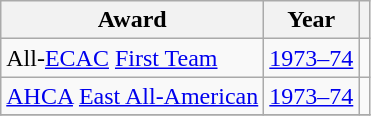<table class="wikitable">
<tr>
<th>Award</th>
<th>Year</th>
<th></th>
</tr>
<tr>
<td>All-<a href='#'>ECAC</a> <a href='#'>First Team</a></td>
<td><a href='#'>1973–74</a></td>
<td></td>
</tr>
<tr>
<td><a href='#'>AHCA</a> <a href='#'>East All-American</a></td>
<td><a href='#'>1973–74</a></td>
<td></td>
</tr>
<tr>
</tr>
</table>
